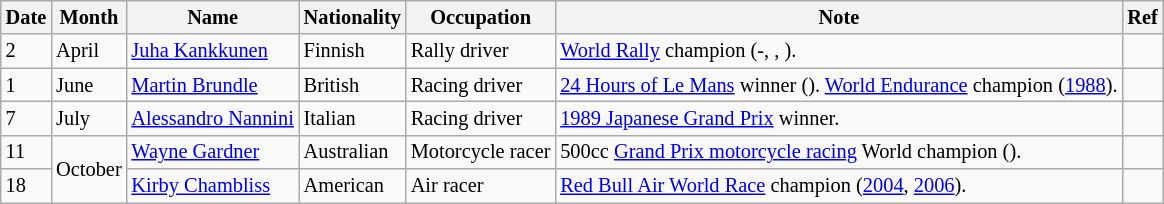<table class="wikitable" style="font-size:85%;">
<tr>
<th>Date</th>
<th>Month</th>
<th>Name</th>
<th>Nationality</th>
<th>Occupation</th>
<th>Note</th>
<th>Ref</th>
</tr>
<tr>
<td>2</td>
<td>April</td>
<td><a href='#'>Juha Kankkunen</a></td>
<td>Finnish</td>
<td>Rally driver</td>
<td><a href='#'>World Rally</a> champion (-, , ).</td>
<td></td>
</tr>
<tr>
<td>1</td>
<td>June</td>
<td><a href='#'>Martin Brundle</a></td>
<td>British</td>
<td>Racing driver</td>
<td><a href='#'>24 Hours of Le Mans</a> winner (). <a href='#'>World Endurance</a> champion (<a href='#'>1988</a>).</td>
<td></td>
</tr>
<tr>
<td>7</td>
<td>July</td>
<td><a href='#'>Alessandro Nannini</a></td>
<td>Italian</td>
<td>Racing driver</td>
<td><a href='#'>1989 Japanese Grand Prix</a> winner.</td>
<td></td>
</tr>
<tr>
<td>11</td>
<td rowspan=2>October</td>
<td><a href='#'>Wayne Gardner</a></td>
<td>Australian</td>
<td>Motorcycle racer</td>
<td>500cc <a href='#'>Grand Prix motorcycle racing</a> World champion ().</td>
<td></td>
</tr>
<tr>
<td>18</td>
<td><a href='#'>Kirby Chambliss</a></td>
<td>American</td>
<td>Air racer</td>
<td><a href='#'>Red Bull Air World Race</a> champion (<a href='#'>2004</a>, <a href='#'>2006</a>).</td>
<td></td>
</tr>
</table>
